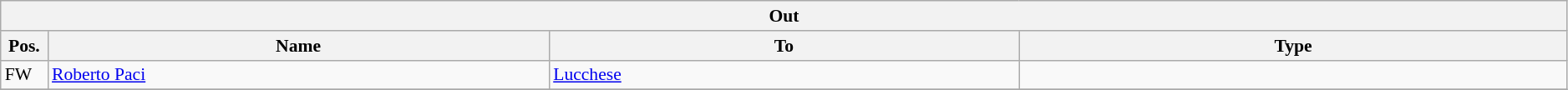<table class="wikitable" style="font-size:90%;width:99%;">
<tr>
<th colspan="4">Out</th>
</tr>
<tr>
<th width=3%>Pos.</th>
<th width=32%>Name</th>
<th width=30%>To</th>
<th width=35%>Type</th>
</tr>
<tr>
<td>FW</td>
<td><a href='#'>Roberto Paci</a></td>
<td><a href='#'>Lucchese</a></td>
<td></td>
</tr>
<tr>
</tr>
</table>
